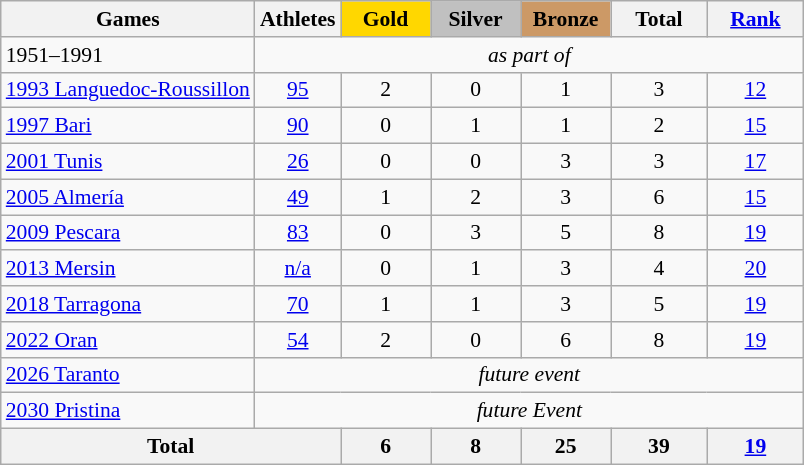<table class="wikitable" style="text-align:center; font-size:90%;">
<tr>
<th>Games</th>
<th>Athletes</th>
<td style="background:gold; width:3.7em; font-weight:bold;">Gold</td>
<td style="background:silver; width:3.7em; font-weight:bold;">Silver</td>
<td style="background:#cc9966; width:3.7em; font-weight:bold;">Bronze</td>
<th style="width:4em; font-weight:bold;">Total</th>
<th style="width:4em; font-weight:bold;"><a href='#'>Rank</a></th>
</tr>
<tr>
<td align=left>1951–1991</td>
<td colspan=6><em>as part of </em></td>
</tr>
<tr>
<td align=left> <a href='#'>1993 Languedoc-Roussillon</a></td>
<td><a href='#'>95</a></td>
<td>2</td>
<td>0</td>
<td>1</td>
<td>3</td>
<td><a href='#'>12</a></td>
</tr>
<tr>
<td align=left> <a href='#'>1997 Bari</a></td>
<td><a href='#'>90</a></td>
<td>0</td>
<td>1</td>
<td>1</td>
<td>2</td>
<td><a href='#'>15</a></td>
</tr>
<tr>
<td align=left> <a href='#'>2001 Tunis</a></td>
<td><a href='#'>26</a></td>
<td>0</td>
<td>0</td>
<td>3</td>
<td>3</td>
<td><a href='#'>17</a></td>
</tr>
<tr>
<td align=left> <a href='#'>2005 Almería</a></td>
<td><a href='#'>49</a></td>
<td>1</td>
<td>2</td>
<td>3</td>
<td>6</td>
<td><a href='#'>15</a></td>
</tr>
<tr>
<td align=left> <a href='#'>2009 Pescara</a></td>
<td><a href='#'>83</a></td>
<td>0</td>
<td>3</td>
<td>5</td>
<td>8</td>
<td><a href='#'>19</a></td>
</tr>
<tr>
<td align=left> <a href='#'>2013 Mersin</a></td>
<td><a href='#'>n/a</a></td>
<td>0</td>
<td>1</td>
<td>3</td>
<td>4</td>
<td><a href='#'>20</a></td>
</tr>
<tr>
<td align=left> <a href='#'>2018 Tarragona</a></td>
<td><a href='#'>70</a></td>
<td>1</td>
<td>1</td>
<td>3</td>
<td>5</td>
<td><a href='#'>19</a></td>
</tr>
<tr>
<td align=left> <a href='#'>2022 Oran</a></td>
<td><a href='#'>54</a></td>
<td>2</td>
<td>0</td>
<td>6</td>
<td>8</td>
<td><a href='#'>19</a></td>
</tr>
<tr>
<td align=left> <a href='#'>2026 Taranto</a></td>
<td colspan=6><em>future event</em></td>
</tr>
<tr>
<td align=left> <a href='#'>2030 Pristina</a></td>
<td colspan=6><em>future Event</em></td>
</tr>
<tr>
<th colspan=2>Total</th>
<th>6</th>
<th>8</th>
<th>25</th>
<th>39</th>
<th><a href='#'>19</a></th>
</tr>
</table>
